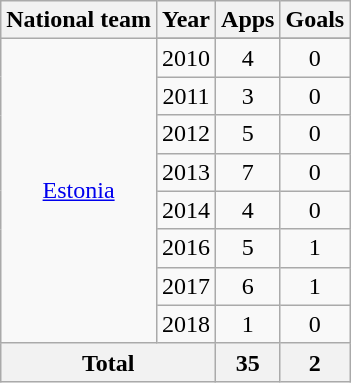<table class=wikitable style="text-align: center;">
<tr>
<th>National team</th>
<th>Year</th>
<th>Apps</th>
<th>Goals</th>
</tr>
<tr>
<td rowspan=9><a href='#'>Estonia</a></td>
</tr>
<tr>
<td>2010</td>
<td>4</td>
<td>0</td>
</tr>
<tr>
<td>2011</td>
<td>3</td>
<td>0</td>
</tr>
<tr>
<td>2012</td>
<td>5</td>
<td>0</td>
</tr>
<tr>
<td>2013</td>
<td>7</td>
<td>0</td>
</tr>
<tr>
<td>2014</td>
<td>4</td>
<td>0</td>
</tr>
<tr>
<td>2016</td>
<td>5</td>
<td>1</td>
</tr>
<tr>
<td>2017</td>
<td>6</td>
<td>1</td>
</tr>
<tr>
<td>2018</td>
<td>1</td>
<td>0</td>
</tr>
<tr>
<th colspan=2>Total</th>
<th>35</th>
<th>2</th>
</tr>
</table>
